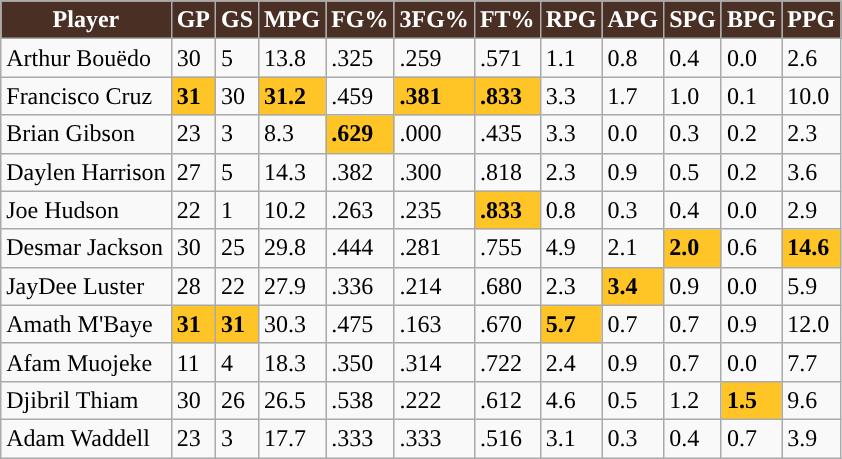<table class="wikitable sortable">
<tr>
<th style="background:#492f24; color:white">Player</th>
<th style="background:#492f24; color:white">GP</th>
<th style="background:#492f24; color:white">GS</th>
<th style="background:#492f24; color:white">MPG</th>
<th style="background:#492f24; color:white">FG%</th>
<th style="background:#492f24; color:white">3FG%</th>
<th style="background:#492f24; color:white">FT%</th>
<th style="background:#492f24; color:white;">RPG</th>
<th style="background:#492f24; color:white;">APG</th>
<th style="background:#492f24; color:white;">SPG</th>
<th style="background:#492f24; color:white;">BPG</th>
<th style="background:#492f24; color:white;">PPG</th>
</tr>
<tr>
<td>Arthur Bouëdo</td>
<td>30</td>
<td>5</td>
<td>13.8</td>
<td>.325</td>
<td>.259</td>
<td>.571</td>
<td>1.1</td>
<td>0.8</td>
<td>0.4</td>
<td>0.0</td>
<td>2.6</td>
</tr>
<tr>
<td>Francisco Cruz</td>
<td style="background:#ffc425;"><strong>31</strong></td>
<td>30</td>
<td style="background:#ffc425;"><strong>31.2</strong></td>
<td>.459</td>
<td style="background:#ffc425;"><strong>.381</strong></td>
<td style="background:#ffc425;"><strong>.833</strong></td>
<td>3.3</td>
<td>1.7</td>
<td>1.0</td>
<td>0.1</td>
<td>10.0</td>
</tr>
<tr>
<td>Brian Gibson</td>
<td>23</td>
<td>3</td>
<td>8.3</td>
<td style="background:#ffc425;"><strong>.629</strong></td>
<td>.000</td>
<td>.435</td>
<td>3.3</td>
<td>0.0</td>
<td>0.3</td>
<td>0.2</td>
<td>2.3</td>
</tr>
<tr>
<td>Daylen Harrison</td>
<td>27</td>
<td>5</td>
<td>14.3</td>
<td>.382</td>
<td>.300</td>
<td>.818</td>
<td>2.3</td>
<td>0.9</td>
<td>0.5</td>
<td>0.2</td>
<td>3.6</td>
</tr>
<tr>
<td>Joe Hudson</td>
<td>22</td>
<td>1</td>
<td>10.2</td>
<td>.263</td>
<td>.235</td>
<td style="background:#ffc425;"><strong>.833</strong></td>
<td>0.8</td>
<td>0.3</td>
<td>0.4</td>
<td>0.0</td>
<td>2.9</td>
</tr>
<tr>
<td>Desmar Jackson</td>
<td>30</td>
<td>25</td>
<td>29.8</td>
<td>.444</td>
<td>.281</td>
<td>.755</td>
<td>4.9</td>
<td>2.1</td>
<td style="background:#ffc425;"><strong>2.0</strong></td>
<td>0.6</td>
<td style="background:#ffc425;"><strong>14.6</strong></td>
</tr>
<tr>
<td>JayDee Luster</td>
<td>28</td>
<td>22</td>
<td>27.9</td>
<td>.336</td>
<td>.214</td>
<td>.680</td>
<td>2.3</td>
<td style="background:#ffc425;"><strong>3.4</strong></td>
<td>0.9</td>
<td>0.0</td>
<td>5.9</td>
</tr>
<tr>
<td>Amath M'Baye</td>
<td style="background:#ffc425;"><strong>31</strong></td>
<td style="background:#ffc425;"><strong>31</strong></td>
<td>30.3</td>
<td>.475</td>
<td>.163</td>
<td>.670</td>
<td style="background:#ffc425;"><strong>5.7</strong></td>
<td>0.7</td>
<td>0.7</td>
<td>0.9</td>
<td>12.0</td>
</tr>
<tr>
<td>Afam Muojeke</td>
<td>11</td>
<td>4</td>
<td>18.3</td>
<td>.350</td>
<td>.314</td>
<td>.722</td>
<td>2.4</td>
<td>0.9</td>
<td>0.7</td>
<td>0.0</td>
<td>7.7</td>
</tr>
<tr>
<td>Djibril Thiam</td>
<td>30</td>
<td>26</td>
<td>26.5</td>
<td>.538</td>
<td>.222</td>
<td>.612</td>
<td>4.6</td>
<td>0.5</td>
<td>1.2</td>
<td style="background:#ffc425;"><strong>1.5</strong></td>
<td>9.6</td>
</tr>
<tr>
<td>Adam Waddell</td>
<td>23</td>
<td>3</td>
<td>17.7</td>
<td>.333</td>
<td>.333</td>
<td>.516</td>
<td>3.1</td>
<td>0.3</td>
<td>0.4</td>
<td>0.7</td>
<td>3.9</td>
</tr>
</table>
